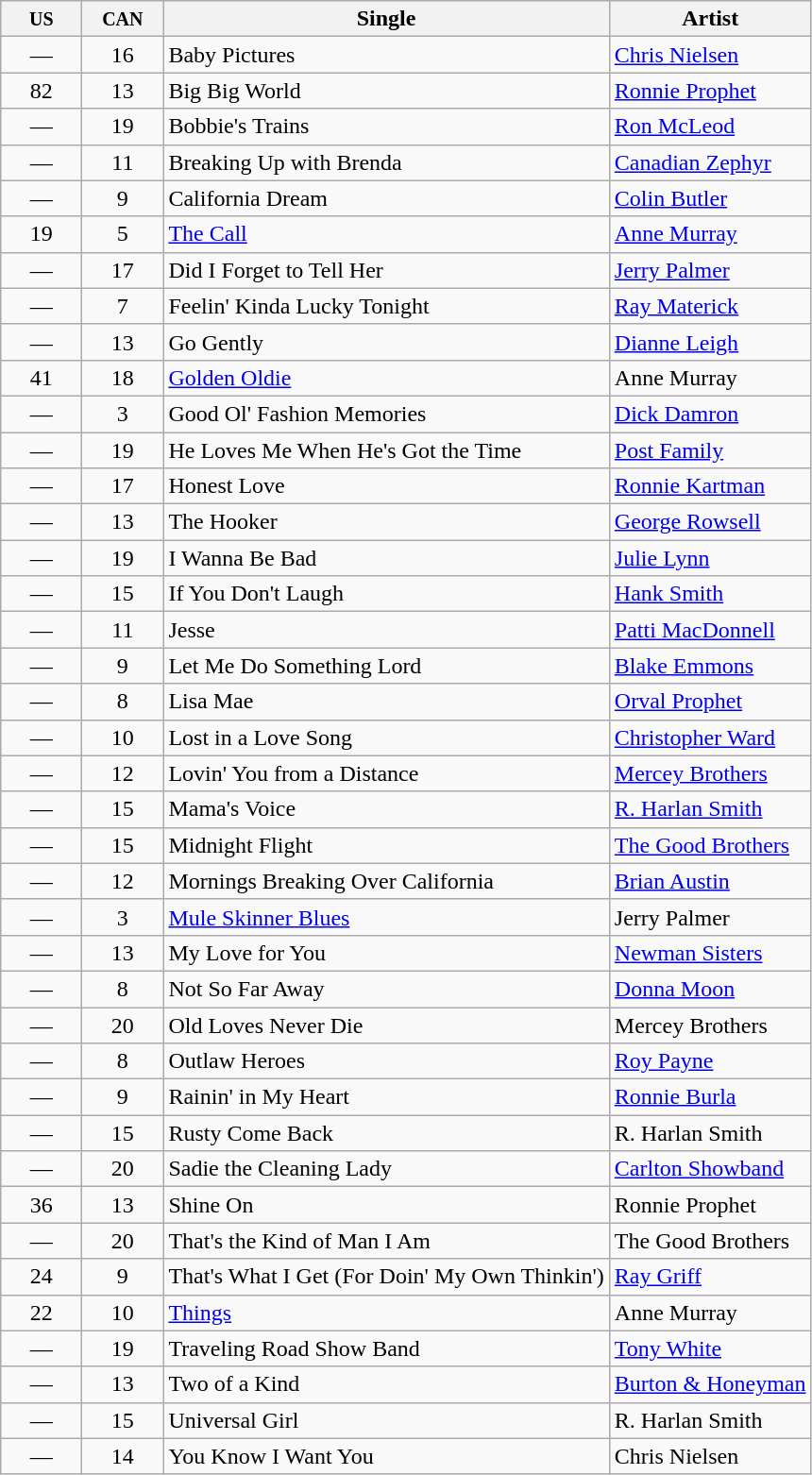<table class="wikitable sortable">
<tr>
<th width="50"><small>US</small></th>
<th width="50"><small>CAN</small></th>
<th>Single</th>
<th>Artist</th>
</tr>
<tr>
<td align="center">—</td>
<td align="center">16</td>
<td>Baby Pictures</td>
<td><a href='#'>Chris Nielsen</a></td>
</tr>
<tr>
<td align="center">82</td>
<td align="center">13</td>
<td>Big Big World</td>
<td><a href='#'>Ronnie Prophet</a></td>
</tr>
<tr>
<td align="center">—</td>
<td align="center">19</td>
<td>Bobbie's Trains</td>
<td><a href='#'>Ron McLeod</a></td>
</tr>
<tr>
<td align="center">—</td>
<td align="center">11</td>
<td>Breaking Up with Brenda</td>
<td><a href='#'>Canadian Zephyr</a></td>
</tr>
<tr>
<td align="center">—</td>
<td align="center">9</td>
<td>California Dream</td>
<td><a href='#'>Colin Butler</a></td>
</tr>
<tr>
<td align="center">19</td>
<td align="center">5</td>
<td><a href='#'>The Call</a></td>
<td><a href='#'>Anne Murray</a></td>
</tr>
<tr>
<td align="center">—</td>
<td align="center">17</td>
<td>Did I Forget to Tell Her</td>
<td><a href='#'>Jerry Palmer</a></td>
</tr>
<tr>
<td align="center">—</td>
<td align="center">7</td>
<td>Feelin' Kinda Lucky Tonight</td>
<td><a href='#'>Ray Materick</a></td>
</tr>
<tr>
<td align="center">—</td>
<td align="center">13</td>
<td>Go Gently</td>
<td><a href='#'>Dianne Leigh</a></td>
</tr>
<tr>
<td align="center">41</td>
<td align="center">18</td>
<td><a href='#'>Golden Oldie</a></td>
<td>Anne Murray</td>
</tr>
<tr>
<td align="center">—</td>
<td align="center">3</td>
<td>Good Ol' Fashion Memories</td>
<td><a href='#'>Dick Damron</a></td>
</tr>
<tr>
<td align="center">—</td>
<td align="center">19</td>
<td>He Loves Me When He's Got the Time</td>
<td><a href='#'>Post Family</a></td>
</tr>
<tr>
<td align="center">—</td>
<td align="center">17</td>
<td>Honest Love</td>
<td><a href='#'>Ronnie Kartman</a></td>
</tr>
<tr>
<td align="center">—</td>
<td align="center">13</td>
<td>The Hooker</td>
<td><a href='#'>George Rowsell</a></td>
</tr>
<tr>
<td align="center">—</td>
<td align="center">19</td>
<td>I Wanna Be Bad</td>
<td><a href='#'>Julie Lynn</a></td>
</tr>
<tr>
<td align="center">—</td>
<td align="center">15</td>
<td>If You Don't Laugh</td>
<td><a href='#'>Hank Smith</a></td>
</tr>
<tr>
<td align="center">—</td>
<td align="center">11</td>
<td>Jesse</td>
<td><a href='#'>Patti MacDonnell</a></td>
</tr>
<tr>
<td align="center">—</td>
<td align="center">9</td>
<td>Let Me Do Something Lord</td>
<td><a href='#'>Blake Emmons</a></td>
</tr>
<tr>
<td align="center">—</td>
<td align="center">8</td>
<td>Lisa Mae</td>
<td><a href='#'>Orval Prophet</a></td>
</tr>
<tr>
<td align="center">—</td>
<td align="center">10</td>
<td>Lost in a Love Song</td>
<td><a href='#'>Christopher Ward</a></td>
</tr>
<tr>
<td align="center">—</td>
<td align="center">12</td>
<td>Lovin' You from a Distance</td>
<td><a href='#'>Mercey Brothers</a></td>
</tr>
<tr>
<td align="center">—</td>
<td align="center">15</td>
<td>Mama's Voice</td>
<td><a href='#'>R. Harlan Smith</a></td>
</tr>
<tr>
<td align="center">—</td>
<td align="center">15</td>
<td>Midnight Flight</td>
<td><a href='#'>The Good Brothers</a></td>
</tr>
<tr>
<td align="center">—</td>
<td align="center">12</td>
<td>Mornings Breaking Over California</td>
<td><a href='#'>Brian Austin</a></td>
</tr>
<tr>
<td align="center">—</td>
<td align="center">3</td>
<td><a href='#'>Mule Skinner Blues</a></td>
<td>Jerry Palmer</td>
</tr>
<tr>
<td align="center">—</td>
<td align="center">13</td>
<td>My Love for You</td>
<td><a href='#'>Newman Sisters</a></td>
</tr>
<tr>
<td align="center">—</td>
<td align="center">8</td>
<td>Not So Far Away</td>
<td><a href='#'>Donna Moon</a></td>
</tr>
<tr>
<td align="center">—</td>
<td align="center">20</td>
<td>Old Loves Never Die</td>
<td>Mercey Brothers</td>
</tr>
<tr>
<td align="center">—</td>
<td align="center">8</td>
<td>Outlaw Heroes</td>
<td><a href='#'>Roy Payne</a></td>
</tr>
<tr>
<td align="center">—</td>
<td align="center">9</td>
<td>Rainin' in My Heart</td>
<td><a href='#'>Ronnie Burla</a></td>
</tr>
<tr>
<td align="center">—</td>
<td align="center">15</td>
<td>Rusty Come Back</td>
<td>R. Harlan Smith</td>
</tr>
<tr>
<td align="center">—</td>
<td align="center">20</td>
<td>Sadie the Cleaning Lady</td>
<td><a href='#'>Carlton Showband</a></td>
</tr>
<tr>
<td align="center">36</td>
<td align="center">13</td>
<td>Shine On</td>
<td>Ronnie Prophet</td>
</tr>
<tr>
<td align="center">—</td>
<td align="center">20</td>
<td>That's the Kind of Man I Am</td>
<td>The Good Brothers</td>
</tr>
<tr>
<td align="center">24</td>
<td align="center">9</td>
<td>That's What I Get (For Doin' My Own Thinkin')</td>
<td><a href='#'>Ray Griff</a></td>
</tr>
<tr>
<td align="center">22</td>
<td align="center">10</td>
<td><a href='#'>Things</a></td>
<td>Anne Murray</td>
</tr>
<tr>
<td align="center">—</td>
<td align="center">19</td>
<td>Traveling Road Show Band</td>
<td><a href='#'>Tony White</a></td>
</tr>
<tr>
<td align="center">—</td>
<td align="center">13</td>
<td>Two of a Kind</td>
<td><a href='#'>Burton & Honeyman</a></td>
</tr>
<tr>
<td align="center">—</td>
<td align="center">15</td>
<td>Universal Girl</td>
<td>R. Harlan Smith</td>
</tr>
<tr>
<td align="center">—</td>
<td align="center">14</td>
<td>You Know I Want You</td>
<td>Chris Nielsen</td>
</tr>
</table>
